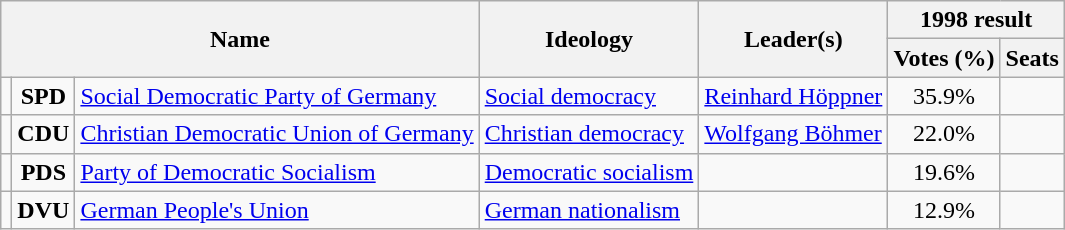<table class="wikitable">
<tr>
<th rowspan=2 colspan=3>Name</th>
<th rowspan=2>Ideology</th>
<th rowspan=2>Leader(s)</th>
<th colspan=2>1998 result</th>
</tr>
<tr>
<th>Votes (%)</th>
<th>Seats</th>
</tr>
<tr>
<td bgcolor=></td>
<td align=center><strong>SPD</strong></td>
<td><a href='#'>Social Democratic Party of Germany</a><br></td>
<td><a href='#'>Social democracy</a></td>
<td><a href='#'>Reinhard Höppner</a></td>
<td align=center>35.9%</td>
<td></td>
</tr>
<tr>
<td bgcolor=></td>
<td align=center><strong>CDU</strong></td>
<td><a href='#'>Christian Democratic Union of Germany</a><br></td>
<td><a href='#'>Christian democracy</a></td>
<td><a href='#'>Wolfgang Böhmer</a></td>
<td align=center>22.0%</td>
<td></td>
</tr>
<tr>
<td bgcolor=></td>
<td align=center><strong>PDS</strong></td>
<td><a href='#'>Party of Democratic Socialism</a><br></td>
<td><a href='#'>Democratic socialism</a></td>
<td></td>
<td align=center>19.6%</td>
<td></td>
</tr>
<tr>
<td bgcolor=></td>
<td align=center><strong>DVU</strong></td>
<td><a href='#'>German People's Union</a><br></td>
<td><a href='#'>German nationalism</a></td>
<td></td>
<td align=center>12.9%</td>
<td></td>
</tr>
</table>
